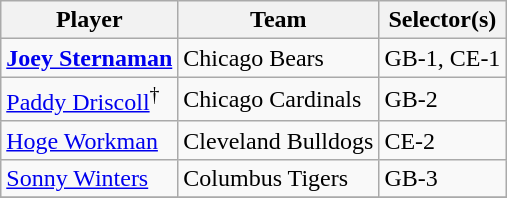<table class="wikitable" style="text-align:left;">
<tr>
<th>Player</th>
<th>Team</th>
<th>Selector(s)</th>
</tr>
<tr>
<td><strong><a href='#'>Joey Sternaman</a></strong></td>
<td>Chicago Bears</td>
<td>GB-1, CE-1</td>
</tr>
<tr>
<td><a href='#'>Paddy Driscoll</a><sup>†</sup></td>
<td>Chicago Cardinals</td>
<td>GB-2</td>
</tr>
<tr>
<td><a href='#'>Hoge Workman</a></td>
<td>Cleveland Bulldogs</td>
<td>CE-2</td>
</tr>
<tr>
<td><a href='#'>Sonny Winters</a></td>
<td>Columbus Tigers</td>
<td>GB-3</td>
</tr>
<tr>
</tr>
</table>
